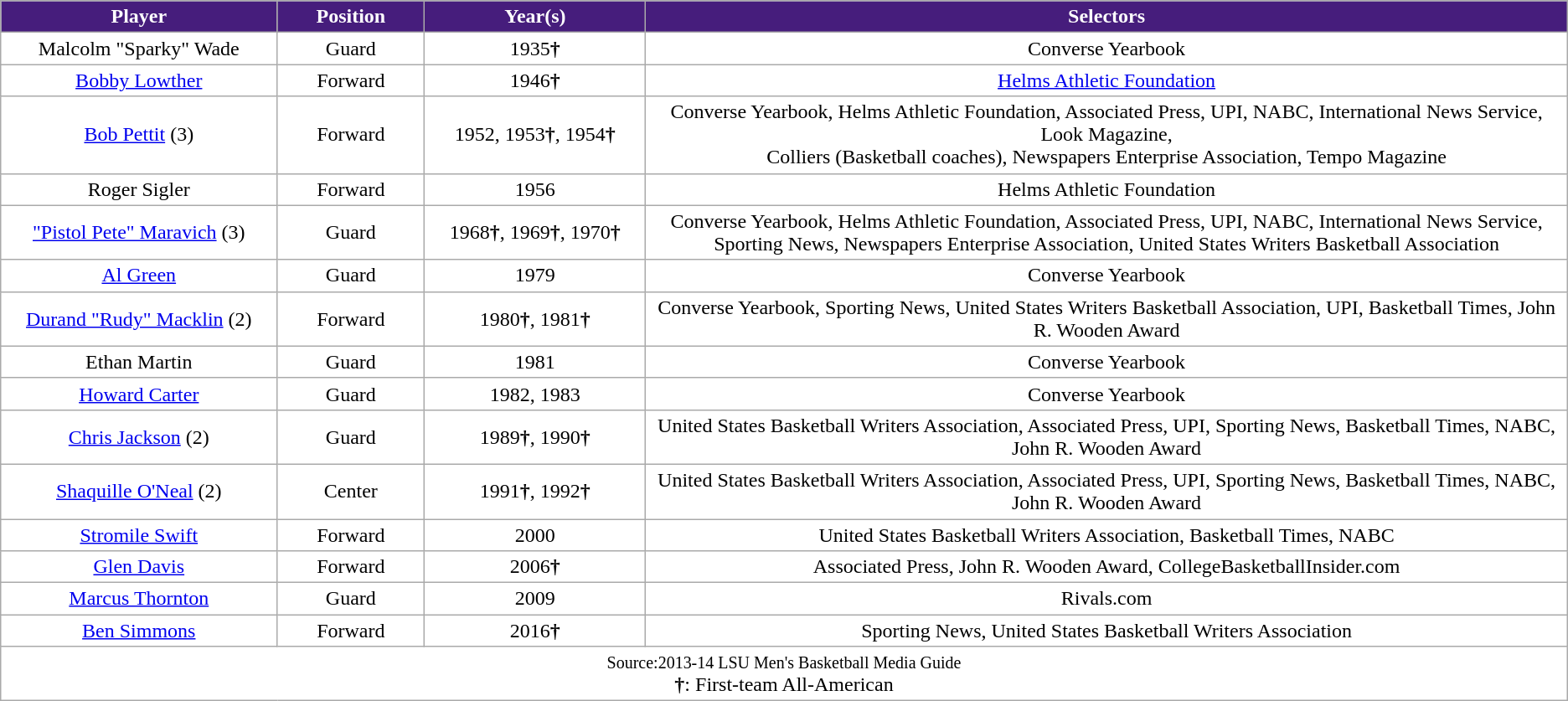<table class="wikitable" style="background:white; min-width:70%">
<tr>
<th style="background: #461D7C; color:white; width:15%">Player</th>
<th style="background: #461D7C; color:white; width:8%">Position</th>
<th style="background: #461D7C; color:white; width:12%">Year(s)</th>
<th style="background: #461D7C; color:white;width:50%">Selectors</th>
</tr>
<tr align="center">
<td>Malcolm "Sparky" Wade</td>
<td>Guard</td>
<td>1935<strong>†</strong></td>
<td>Converse Yearbook</td>
</tr>
<tr align="center">
<td><a href='#'>Bobby Lowther</a></td>
<td>Forward</td>
<td>1946<strong>†</strong></td>
<td><a href='#'>Helms Athletic Foundation</a></td>
</tr>
<tr align="center">
<td><a href='#'>Bob Pettit</a> (3)</td>
<td>Forward</td>
<td>1952, 1953<strong>†</strong>, 1954<strong>†</strong></td>
<td>Converse Yearbook, Helms Athletic Foundation, Associated Press, UPI, NABC, International News Service, Look Magazine,<br>Colliers (Basketball coaches), Newspapers Enterprise Association, Tempo Magazine</td>
</tr>
<tr align="center">
<td>Roger Sigler</td>
<td>Forward</td>
<td>1956</td>
<td>Helms Athletic Foundation</td>
</tr>
<tr align="center">
<td><a href='#'>"Pistol Pete" Maravich</a> (3)</td>
<td>Guard</td>
<td>1968<strong>†</strong>, 1969<strong>†</strong>, 1970<strong>†</strong></td>
<td>Converse Yearbook, Helms Athletic Foundation, Associated Press, UPI, NABC, International News Service, Sporting News, Newspapers Enterprise Association, United States Writers Basketball Association</td>
</tr>
<tr align="center">
<td><a href='#'>Al Green</a></td>
<td>Guard</td>
<td>1979</td>
<td>Converse Yearbook</td>
</tr>
<tr align="center">
<td><a href='#'>Durand "Rudy" Macklin</a> (2)</td>
<td>Forward</td>
<td>1980<strong>†</strong>, 1981<strong>†</strong></td>
<td>Converse Yearbook, Sporting News, United States Writers Basketball Association, UPI, Basketball Times, John R. Wooden Award</td>
</tr>
<tr align="center">
<td>Ethan Martin</td>
<td>Guard</td>
<td>1981</td>
<td>Converse Yearbook</td>
</tr>
<tr align="center">
<td><a href='#'>Howard Carter</a></td>
<td>Guard</td>
<td>1982, 1983</td>
<td>Converse Yearbook</td>
</tr>
<tr align="center">
<td><a href='#'>Chris Jackson</a> (2)</td>
<td>Guard</td>
<td>1989<strong>†</strong>, 1990<strong>†</strong></td>
<td>United States Basketball Writers Association, Associated Press, UPI, Sporting News, Basketball Times, NABC, John R. Wooden Award</td>
</tr>
<tr align="center">
<td><a href='#'>Shaquille O'Neal</a> (2)</td>
<td>Center</td>
<td>1991<strong>†</strong>, 1992<strong>†</strong></td>
<td>United States Basketball Writers Association, Associated Press, UPI, Sporting News, Basketball Times, NABC, John R. Wooden Award</td>
</tr>
<tr align="center">
<td><a href='#'>Stromile Swift</a></td>
<td>Forward</td>
<td>2000</td>
<td>United States Basketball Writers Association, Basketball Times, NABC</td>
</tr>
<tr align="center">
<td><a href='#'>Glen Davis</a></td>
<td>Forward</td>
<td>2006<strong>†</strong></td>
<td>Associated Press, John R. Wooden Award, CollegeBasketballInsider.com</td>
</tr>
<tr align="center">
<td><a href='#'>Marcus Thornton</a></td>
<td>Guard</td>
<td>2009</td>
<td>Rivals.com</td>
</tr>
<tr align="center">
<td><a href='#'>Ben Simmons</a></td>
<td>Forward</td>
<td>2016<strong>†</strong></td>
<td>Sporting News, United States Basketball Writers Association</td>
</tr>
<tr align="center">
<td colspan=4><small>Source:2013-14 LSU Men's Basketball Media Guide </small><br><strong>†</strong>: First-team All-American</td>
</tr>
</table>
